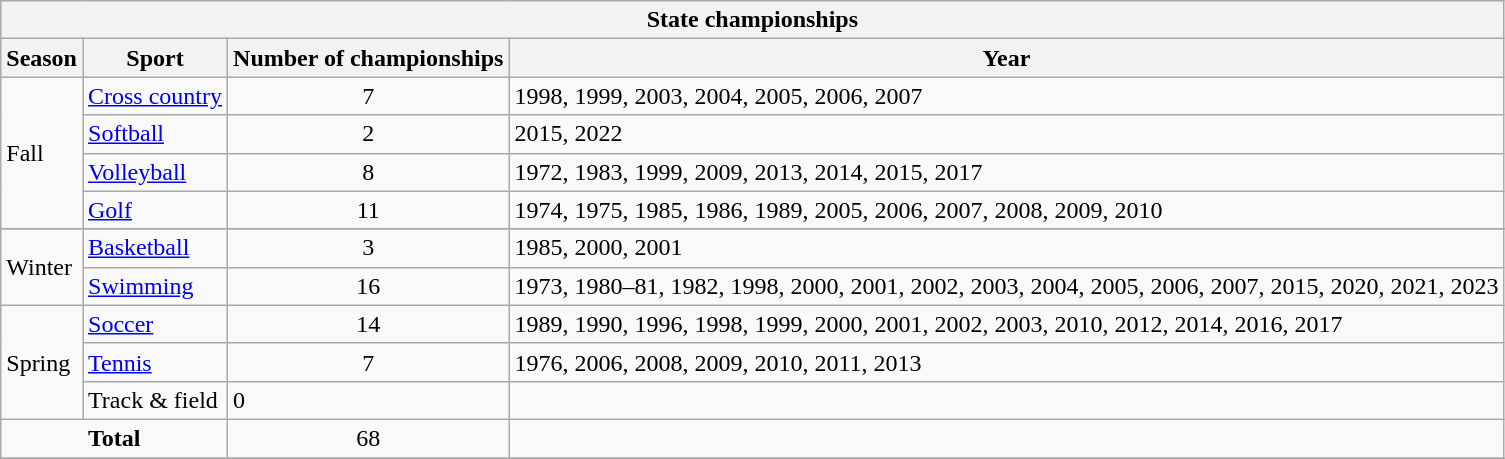<table class="wikitable">
<tr>
<th colspan="4">State championships</th>
</tr>
<tr>
<th>Season</th>
<th>Sport</th>
<th>Number of championships</th>
<th>Year</th>
</tr>
<tr>
<td rowspan="4">Fall</td>
<td><a href='#'>Cross country</a></td>
<td align="center">7</td>
<td>1998, 1999, 2003, 2004, 2005, 2006, 2007</td>
</tr>
<tr>
<td><a href='#'>Softball</a></td>
<td align="center">2</td>
<td>2015, 2022</td>
</tr>
<tr>
<td><a href='#'>Volleyball</a></td>
<td align="center">8</td>
<td>1972, 1983, 1999, 2009, 2013, 2014, 2015, 2017</td>
</tr>
<tr>
<td><a href='#'>Golf</a></td>
<td align="center">11</td>
<td>1974, 1975, 1985, 1986, 1989, 2005, 2006, 2007, 2008, 2009, 2010</td>
</tr>
<tr>
</tr>
<tr>
<td rowspan="2">Winter</td>
<td><a href='#'>Basketball</a></td>
<td align="center">3</td>
<td>1985, 2000, 2001</td>
</tr>
<tr>
<td><a href='#'>Swimming</a></td>
<td align="center">16</td>
<td>1973, 1980–81, 1982, 1998, 2000, 2001, 2002, 2003, 2004, 2005, 2006, 2007, 2015, 2020, 2021, 2023</td>
</tr>
<tr>
<td rowspan="3">Spring</td>
<td><a href='#'>Soccer</a></td>
<td align="center">14</td>
<td>1989, 1990, 1996, 1998, 1999, 2000, 2001, 2002, 2003, 2010, 2012, 2014, 2016, 2017</td>
</tr>
<tr>
<td><a href='#'>Tennis</a></td>
<td align="center">7</td>
<td>1976, 2006, 2008, 2009, 2010, 2011, 2013</td>
</tr>
<tr>
<td>Track & field</td>
<td>0</td>
<td></td>
</tr>
<tr>
<td colspan="2" align="center"><strong>Total</strong></td>
<td align="center">68</td>
<td></td>
</tr>
<tr>
</tr>
</table>
